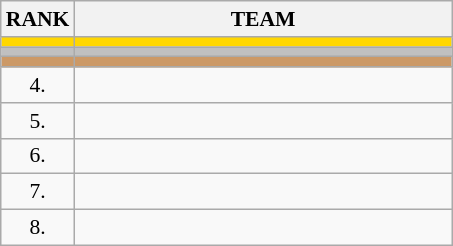<table class="wikitable" style="border-collapse: collapse; font-size: 90%;">
<tr>
<th>RANK</th>
<th align="left" style="width: 17em">TEAM</th>
</tr>
<tr bgcolor=gold>
<td align="center"></td>
<td></td>
</tr>
<tr bgcolor=silver>
<td align="center"></td>
<td></td>
</tr>
<tr bgcolor=cc9966>
<td align="center"></td>
<td></td>
</tr>
<tr>
<td align="center">4.</td>
<td></td>
</tr>
<tr>
<td align="center">5.</td>
<td></td>
</tr>
<tr>
<td align="center">6.</td>
<td></td>
</tr>
<tr>
<td align="center">7.</td>
<td></td>
</tr>
<tr>
<td align="center">8.</td>
<td></td>
</tr>
</table>
